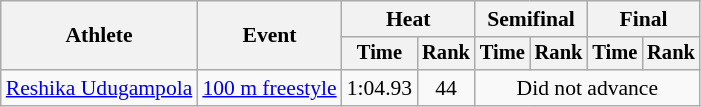<table class=wikitable style="font-size:90%">
<tr>
<th rowspan="2">Athlete</th>
<th rowspan="2">Event</th>
<th colspan="2">Heat</th>
<th colspan="2">Semifinal</th>
<th colspan="2">Final</th>
</tr>
<tr style="font-size:95%">
<th>Time</th>
<th>Rank</th>
<th>Time</th>
<th>Rank</th>
<th>Time</th>
<th>Rank</th>
</tr>
<tr align=center>
<td align=left><a href='#'>Reshika Udugampola</a></td>
<td align=left><a href='#'>100 m freestyle</a></td>
<td>1:04.93</td>
<td>44</td>
<td colspan=4>Did not advance</td>
</tr>
</table>
